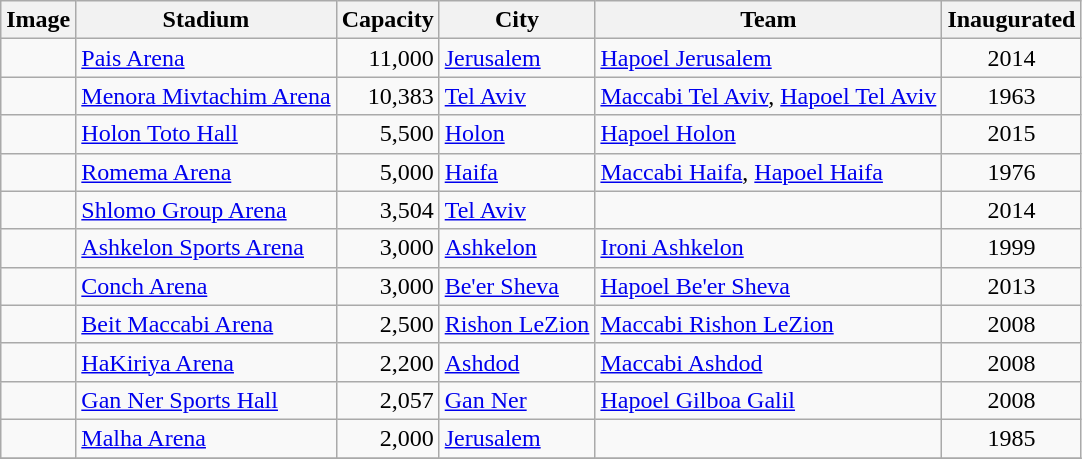<table class="wikitable sortable">
<tr>
<th>Image</th>
<th>Stadium</th>
<th>Capacity</th>
<th>City</th>
<th>Team</th>
<th>Inaugurated</th>
</tr>
<tr>
<td></td>
<td><a href='#'>Pais Arena</a></td>
<td align="right">11,000</td>
<td><a href='#'>Jerusalem</a></td>
<td><a href='#'>Hapoel Jerusalem</a></td>
<td align="center">2014</td>
</tr>
<tr>
<td></td>
<td><a href='#'>Menora Mivtachim Arena</a></td>
<td align="right">10,383</td>
<td><a href='#'>Tel Aviv</a></td>
<td><a href='#'>Maccabi Tel Aviv</a>, <a href='#'>Hapoel Tel Aviv</a></td>
<td align="center">1963</td>
</tr>
<tr>
<td></td>
<td><a href='#'>Holon Toto Hall</a></td>
<td align="right">5,500</td>
<td><a href='#'>Holon</a></td>
<td><a href='#'>Hapoel Holon</a></td>
<td align="center">2015</td>
</tr>
<tr>
<td></td>
<td><a href='#'>Romema Arena</a></td>
<td align="right">5,000</td>
<td><a href='#'>Haifa</a></td>
<td><a href='#'>Maccabi Haifa</a>, <a href='#'>Hapoel Haifa</a></td>
<td align="center">1976</td>
</tr>
<tr>
<td></td>
<td><a href='#'>Shlomo Group Arena</a></td>
<td align="right">3,504</td>
<td><a href='#'>Tel Aviv</a></td>
<td></td>
<td align="center">2014</td>
</tr>
<tr>
<td></td>
<td><a href='#'>Ashkelon Sports Arena</a></td>
<td align="right">3,000</td>
<td><a href='#'>Ashkelon</a></td>
<td><a href='#'>Ironi Ashkelon</a></td>
<td align="center">1999</td>
</tr>
<tr>
<td></td>
<td><a href='#'>Conch Arena</a></td>
<td align="right">3,000</td>
<td><a href='#'>Be'er Sheva</a></td>
<td><a href='#'>Hapoel Be'er Sheva</a></td>
<td align="center">2013</td>
</tr>
<tr>
<td></td>
<td><a href='#'>Beit Maccabi Arena</a></td>
<td align="right">2,500</td>
<td><a href='#'>Rishon LeZion</a></td>
<td><a href='#'>Maccabi Rishon LeZion</a></td>
<td align="center">2008</td>
</tr>
<tr>
<td></td>
<td><a href='#'>HaKiriya Arena</a></td>
<td align="right">2,200</td>
<td><a href='#'>Ashdod</a></td>
<td><a href='#'>Maccabi Ashdod</a></td>
<td align="center">2008</td>
</tr>
<tr>
<td></td>
<td><a href='#'>Gan Ner Sports Hall</a></td>
<td align="right">2,057</td>
<td><a href='#'>Gan Ner</a></td>
<td><a href='#'>Hapoel Gilboa Galil</a></td>
<td align="center">2008</td>
</tr>
<tr>
<td></td>
<td><a href='#'>Malha Arena</a></td>
<td align="right">2,000</td>
<td><a href='#'>Jerusalem</a></td>
<td></td>
<td align="center">1985</td>
</tr>
<tr>
</tr>
</table>
